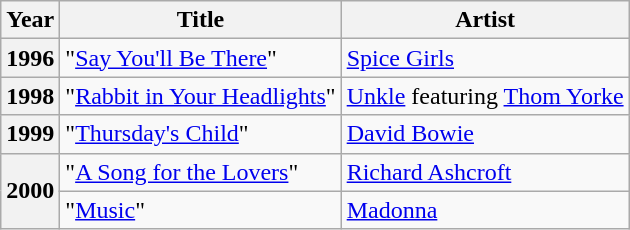<table class="wikitable unsortable">
<tr>
<th>Year</th>
<th>Title</th>
<th>Artist</th>
</tr>
<tr>
<th scope="row">1996</th>
<td>"<a href='#'>Say You'll Be There</a>"</td>
<td><a href='#'>Spice Girls</a></td>
</tr>
<tr>
<th scope="row">1998</th>
<td>"<a href='#'>Rabbit in Your Headlights</a>"</td>
<td><a href='#'>Unkle</a> featuring <a href='#'>Thom Yorke</a></td>
</tr>
<tr>
<th scope="row">1999</th>
<td>"<a href='#'>Thursday's Child</a>"</td>
<td><a href='#'>David Bowie</a></td>
</tr>
<tr>
<th scope="row" rowspan="2">2000</th>
<td>"<a href='#'>A Song for the Lovers</a>"</td>
<td><a href='#'>Richard Ashcroft</a></td>
</tr>
<tr>
<td>"<a href='#'>Music</a>"</td>
<td><a href='#'>Madonna</a></td>
</tr>
</table>
